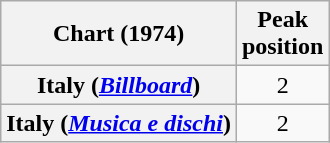<table class="wikitable plainrowheaders" style="text-align:center">
<tr>
<th scope="col">Chart (1974)</th>
<th scope="col">Peak<br>position</th>
</tr>
<tr>
<th scope="row">Italy (<em><a href='#'>Billboard</a></em>)</th>
<td>2</td>
</tr>
<tr>
<th scope="row">Italy (<em><a href='#'>Musica e dischi</a></em>)</th>
<td>2</td>
</tr>
</table>
